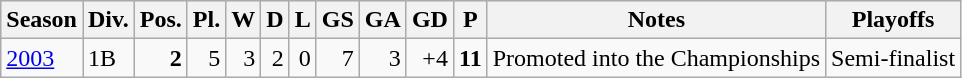<table class="wikitable">
<tr style="background:#efefef;">
<th>Season</th>
<th>Div.</th>
<th>Pos.</th>
<th>Pl.</th>
<th>W</th>
<th>D</th>
<th>L</th>
<th>GS</th>
<th>GA</th>
<th>GD</th>
<th>P</th>
<th>Notes</th>
<th>Playoffs</th>
</tr>
<tr>
<td><a href='#'>2003</a></td>
<td>1B</td>
<td align=right><strong>2</strong></td>
<td align=right>5</td>
<td align=right>3</td>
<td align=right>2</td>
<td align=right>0</td>
<td align=right>7</td>
<td align=right>3</td>
<td align=right>+4</td>
<td align=right><strong>11</strong></td>
<td>Promoted into the Championships</td>
<td>Semi-finalist</td>
</tr>
</table>
